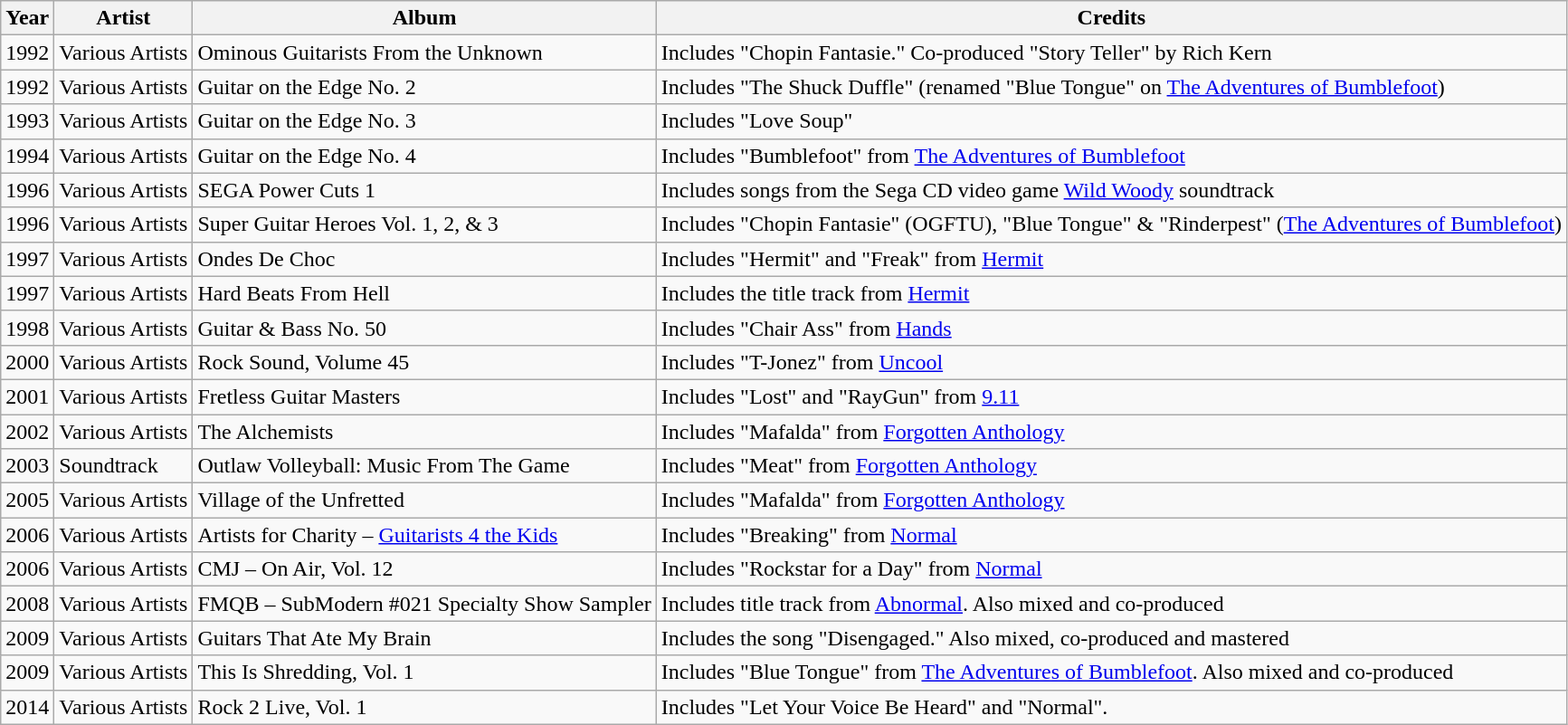<table class="wikitable">
<tr>
<th>Year</th>
<th>Artist</th>
<th>Album</th>
<th>Credits</th>
</tr>
<tr>
<td>1992</td>
<td>Various Artists</td>
<td>Ominous Guitarists From the Unknown</td>
<td>Includes "Chopin Fantasie." Co-produced "Story Teller" by Rich Kern</td>
</tr>
<tr>
<td>1992</td>
<td>Various Artists</td>
<td>Guitar on the Edge No. 2</td>
<td>Includes "The Shuck Duffle" (renamed "Blue Tongue" on <a href='#'>The Adventures of Bumblefoot</a>)</td>
</tr>
<tr>
<td>1993</td>
<td>Various Artists</td>
<td>Guitar on the Edge No. 3</td>
<td>Includes "Love Soup"</td>
</tr>
<tr>
<td>1994</td>
<td>Various Artists</td>
<td>Guitar on the Edge No. 4</td>
<td>Includes "Bumblefoot" from <a href='#'>The Adventures of Bumblefoot</a></td>
</tr>
<tr>
<td>1996</td>
<td>Various Artists</td>
<td>SEGA Power Cuts 1</td>
<td>Includes songs from the Sega CD video game <a href='#'>Wild Woody</a> soundtrack</td>
</tr>
<tr>
<td>1996</td>
<td>Various Artists</td>
<td>Super Guitar Heroes Vol. 1, 2, & 3</td>
<td>Includes "Chopin Fantasie" (OGFTU), "Blue Tongue" & "Rinderpest" (<a href='#'>The Adventures of Bumblefoot</a>)</td>
</tr>
<tr>
<td>1997</td>
<td>Various Artists</td>
<td>Ondes De Choc</td>
<td>Includes "Hermit" and "Freak" from <a href='#'>Hermit</a></td>
</tr>
<tr>
<td>1997</td>
<td>Various Artists</td>
<td>Hard Beats From Hell</td>
<td>Includes the title track from <a href='#'>Hermit</a></td>
</tr>
<tr>
<td>1998</td>
<td>Various Artists</td>
<td>Guitar & Bass No. 50</td>
<td>Includes "Chair Ass" from <a href='#'>Hands</a></td>
</tr>
<tr>
<td>2000</td>
<td>Various Artists</td>
<td>Rock Sound, Volume 45</td>
<td>Includes "T-Jonez" from <a href='#'>Uncool</a></td>
</tr>
<tr>
<td>2001</td>
<td>Various Artists</td>
<td>Fretless Guitar Masters</td>
<td>Includes "Lost" and "RayGun" from <a href='#'>9.11</a></td>
</tr>
<tr>
<td>2002</td>
<td>Various Artists</td>
<td>The Alchemists</td>
<td>Includes "Mafalda" from <a href='#'>Forgotten Anthology</a></td>
</tr>
<tr>
<td>2003</td>
<td>Soundtrack</td>
<td>Outlaw Volleyball: Music From The Game</td>
<td>Includes "Meat" from <a href='#'>Forgotten Anthology</a></td>
</tr>
<tr>
<td>2005</td>
<td>Various Artists</td>
<td>Village of the Unfretted</td>
<td>Includes "Mafalda" from <a href='#'>Forgotten Anthology</a></td>
</tr>
<tr>
<td>2006</td>
<td>Various Artists</td>
<td>Artists for Charity – <a href='#'>Guitarists 4 the Kids</a></td>
<td>Includes "Breaking" from <a href='#'>Normal</a></td>
</tr>
<tr>
<td>2006</td>
<td>Various Artists</td>
<td>CMJ – On Air, Vol. 12</td>
<td>Includes "Rockstar for a Day" from <a href='#'>Normal</a></td>
</tr>
<tr>
<td>2008</td>
<td>Various Artists</td>
<td>FMQB – SubModern #021 Specialty Show Sampler</td>
<td>Includes title track from <a href='#'>Abnormal</a>. Also mixed and co-produced</td>
</tr>
<tr>
<td>2009</td>
<td>Various Artists</td>
<td>Guitars That Ate My Brain</td>
<td>Includes the song "Disengaged." Also mixed, co-produced and mastered</td>
</tr>
<tr>
<td>2009</td>
<td>Various Artists</td>
<td>This Is Shredding, Vol. 1</td>
<td>Includes "Blue Tongue" from <a href='#'>The Adventures of Bumblefoot</a>. Also mixed and co-produced</td>
</tr>
<tr>
<td>2014</td>
<td>Various Artists</td>
<td>Rock 2 Live, Vol. 1</td>
<td>Includes "Let Your Voice Be Heard" and  "Normal".</td>
</tr>
</table>
